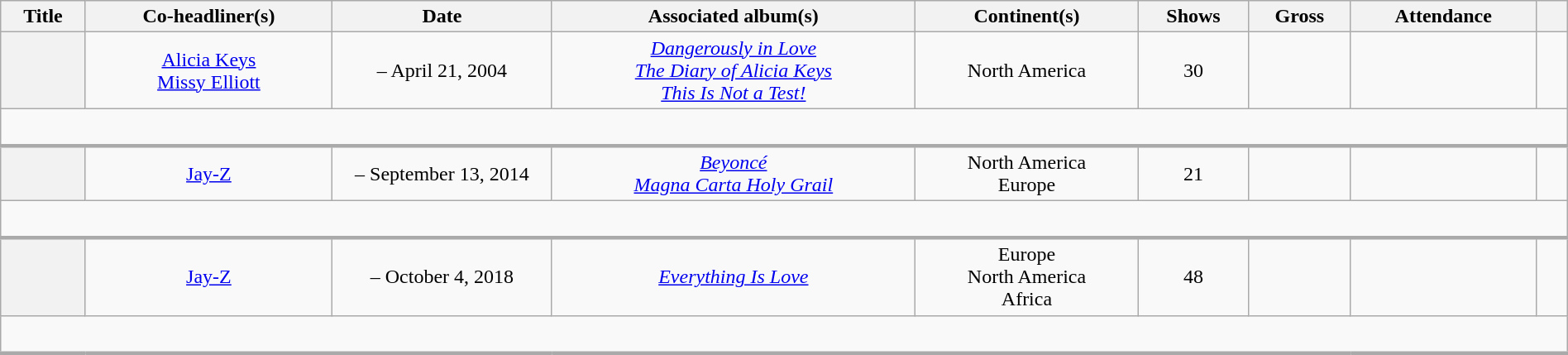<table class="wikitable sortable plainrowheaders" style="text-align:center;" width=100%>
<tr>
<th scope="col">Title</th>
<th scope="col">Co-headliner(s)</th>
<th scope="col" width=14%>Date</th>
<th scope="col">Associated album(s)</th>
<th scope="col">Continent(s)</th>
<th scope="col">Shows</th>
<th scope="col">Gross</th>
<th scope="col">Attendance</th>
<th scope="col" width=2% class="unsortable"></th>
</tr>
<tr>
<th scope="row"></th>
<td><a href='#'>Alicia Keys</a><br><a href='#'>Missy Elliott</a></td>
<td> – April 21, 2004</td>
<td><em><a href='#'>Dangerously in Love</a></em><br><em><a href='#'>The Diary of Alicia Keys</a></em><br><em><a href='#'>This Is Not a Test!</a></em></td>
<td> North America</td>
<td>30</td>
<td></td>
<td></td>
<td><br></td>
</tr>
<tr class="expand-child">
<td colspan="9" style="border-bottom-width:3px; padding:5px;"><br></td>
</tr>
<tr>
<th scope="row"></th>
<td><a href='#'>Jay-Z</a></td>
<td> – September 13, 2014</td>
<td><em><a href='#'>Beyoncé</a></em><br><em><a href='#'>Magna Carta Holy Grail</a></em></td>
<td> North America<br>Europe</td>
<td>21</td>
<td></td>
<td></td>
<td><br><br></td>
</tr>
<tr class="expand-child">
<td colspan="9" style="border-bottom-width:3px; padding:5px;"><br></td>
</tr>
<tr>
<th scope="row"></th>
<td><a href='#'>Jay-Z</a></td>
<td> – October 4, 2018</td>
<td><em><a href='#'>Everything Is Love</a></em></td>
<td> Europe<br>North America<br>Africa</td>
<td>48</td>
<td></td>
<td></td>
<td><br></td>
</tr>
<tr class="expand-child">
<td colspan="9" style="border-bottom-width:3px; padding:5px;"><br></td>
</tr>
<tr>
</tr>
</table>
